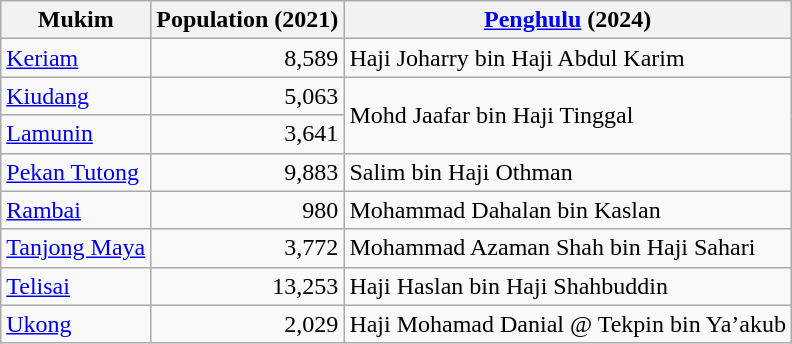<table class="wikitable sortable">
<tr>
<th>Mukim</th>
<th>Population (2021)</th>
<th><a href='#'>Penghulu</a> (2024)</th>
</tr>
<tr>
<td><a href='#'>Keriam</a></td>
<td align="right">8,589</td>
<td>Haji Joharry bin Haji Abdul Karim</td>
</tr>
<tr>
<td><a href='#'>Kiudang</a></td>
<td align="right">5,063</td>
<td rowspan="2">Mohd Jaafar bin Haji Tinggal</td>
</tr>
<tr>
<td><a href='#'>Lamunin</a></td>
<td align="right">3,641</td>
</tr>
<tr>
<td><a href='#'>Pekan Tutong</a></td>
<td align="right">9,883</td>
<td>Salim bin Haji Othman</td>
</tr>
<tr>
<td><a href='#'>Rambai</a></td>
<td align="right">980</td>
<td>Mohammad Dahalan bin Kaslan</td>
</tr>
<tr>
<td><a href='#'>Tanjong Maya</a></td>
<td align="right">3,772</td>
<td>Mohammad Azaman Shah bin Haji Sahari</td>
</tr>
<tr>
<td><a href='#'>Telisai</a></td>
<td align="right">13,253</td>
<td>Haji Haslan bin Haji Shahbuddin</td>
</tr>
<tr>
<td><a href='#'>Ukong</a></td>
<td align="right">2,029</td>
<td>Haji Mohamad Danial @ Tekpin bin Ya’akub</td>
</tr>
</table>
